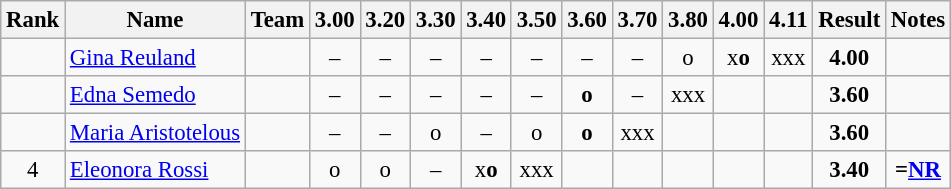<table class="wikitable sortable" style="text-align:center; font-size:95%">
<tr>
<th>Rank</th>
<th>Name</th>
<th>Team</th>
<th>3.00</th>
<th>3.20</th>
<th>3.30</th>
<th>3.40</th>
<th>3.50</th>
<th>3.60</th>
<th>3.70</th>
<th>3.80</th>
<th>4.00</th>
<th>4.11</th>
<th>Result</th>
<th>Notes</th>
</tr>
<tr>
<td></td>
<td align="left"><a href='#'>Gina Reuland</a></td>
<td align=left></td>
<td>–</td>
<td>–</td>
<td>–</td>
<td>–</td>
<td>–</td>
<td>–</td>
<td>–</td>
<td>o</td>
<td>x<strong>o</strong></td>
<td>xxx</td>
<td><strong>4.00</strong></td>
<td></td>
</tr>
<tr>
<td></td>
<td align="left"><a href='#'>Edna Semedo</a></td>
<td align=left></td>
<td>–</td>
<td>–</td>
<td>–</td>
<td>–</td>
<td>–</td>
<td><strong>o</strong></td>
<td>–</td>
<td>xxx</td>
<td></td>
<td></td>
<td><strong>3.60</strong></td>
<td></td>
</tr>
<tr>
<td></td>
<td align="left"><a href='#'>Maria Aristotelous</a></td>
<td align=left></td>
<td>–</td>
<td>–</td>
<td>o</td>
<td>–</td>
<td>o</td>
<td><strong>o</strong></td>
<td>xxx</td>
<td></td>
<td></td>
<td></td>
<td><strong>3.60</strong></td>
<td></td>
</tr>
<tr>
<td>4</td>
<td align="left"><a href='#'>Eleonora Rossi</a></td>
<td align=left></td>
<td>o</td>
<td>o</td>
<td>–</td>
<td>x<strong>o</strong></td>
<td>xxx</td>
<td></td>
<td></td>
<td></td>
<td></td>
<td></td>
<td><strong>3.40</strong></td>
<td><strong>=<a href='#'>NR</a></strong></td>
</tr>
</table>
